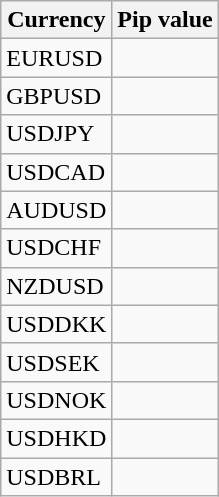<table class="wikitable">
<tr>
<th>Currency</th>
<th>Pip value</th>
</tr>
<tr>
<td>EURUSD</td>
<td></td>
</tr>
<tr>
<td>GBPUSD</td>
<td></td>
</tr>
<tr>
<td>USDJPY</td>
<td></td>
</tr>
<tr>
<td>USDCAD</td>
<td></td>
</tr>
<tr>
<td>AUDUSD</td>
<td></td>
</tr>
<tr>
<td>USDCHF</td>
<td></td>
</tr>
<tr>
<td>NZDUSD</td>
<td></td>
</tr>
<tr>
<td>USDDKK</td>
<td></td>
</tr>
<tr>
<td>USDSEK</td>
<td></td>
</tr>
<tr>
<td>USDNOK</td>
<td></td>
</tr>
<tr>
<td>USDHKD</td>
<td></td>
</tr>
<tr>
<td>USDBRL</td>
<td></td>
</tr>
</table>
